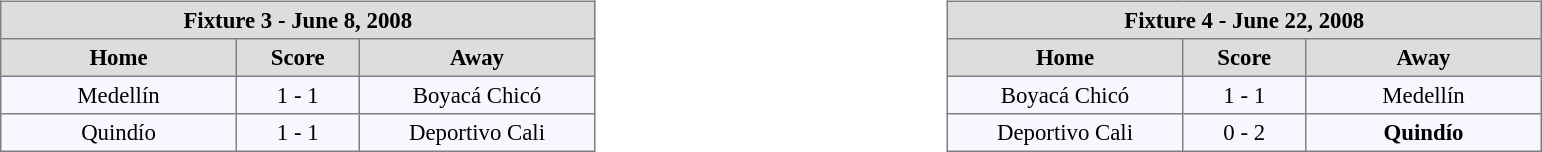<table width=100%>
<tr>
<td valign=top width=50% align=left><br><table align=center bgcolor="#f7f8ff" cellpadding="3" cellspacing="0" border="1" style="font-size: 95%; border: gray solid 1px; border-collapse: collapse;">
<tr align=center bgcolor=#DDDDDD style="color:black;">
<th colspan=3 align=center>Fixture 3 - June 8, 2008</th>
</tr>
<tr align=center bgcolor=#DDDDDD style="color:black;">
<th width="150">Home</th>
<th width="75">Score</th>
<th width="150">Away</th>
</tr>
<tr align=center>
<td>Medellín</td>
<td>1 - 1</td>
<td>Boyacá Chicó</td>
</tr>
<tr align=center>
<td>Quindío</td>
<td>1 - 1</td>
<td>Deportivo Cali</td>
</tr>
</table>
</td>
<td valign=top width=50% align=left><br><table align=center bgcolor="#f7f8ff" cellpadding="3" cellspacing="0" border="1" style="font-size: 95%; border: gray solid 1px; border-collapse: collapse;">
<tr align=center bgcolor=#DDDDDD style="color:black;">
<th colspan=3 align=center>Fixture 4 - June 22, 2008</th>
</tr>
<tr align=center bgcolor=#DDDDDD style="color:black;">
<th width="150">Home</th>
<th width="75">Score</th>
<th width="150">Away</th>
</tr>
<tr align=center>
<td>Boyacá Chicó</td>
<td>1 - 1</td>
<td>Medellín</td>
</tr>
<tr align=center>
<td>Deportivo Cali</td>
<td>0 - 2</td>
<td><strong>Quindío</strong></td>
</tr>
</table>
</td>
</tr>
</table>
